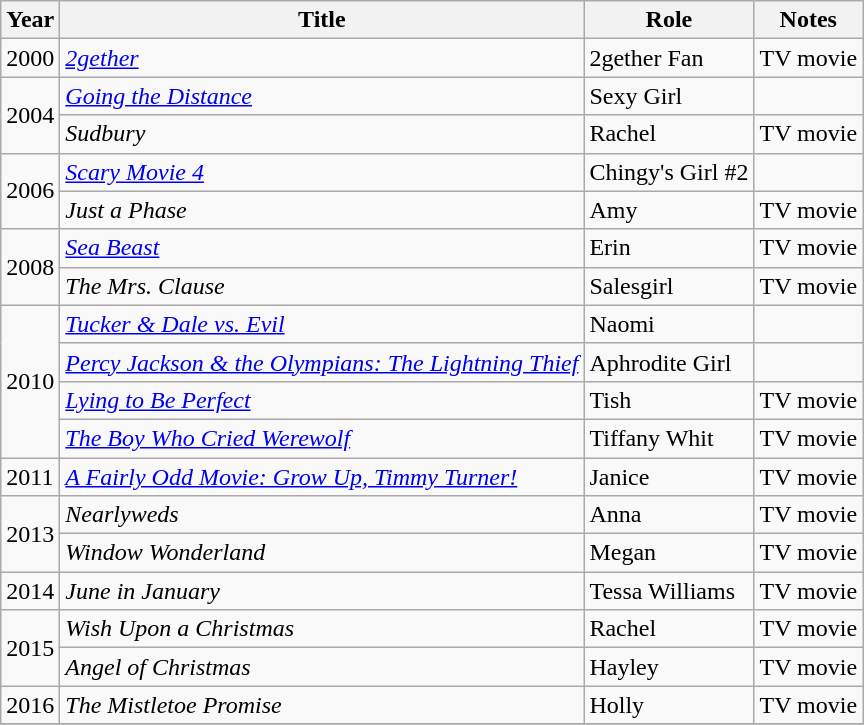<table class="wikitable sortable">
<tr>
<th>Year</th>
<th>Title</th>
<th>Role</th>
<th class="unsortable">Notes</th>
</tr>
<tr>
<td>2000</td>
<td><em><a href='#'>2gether</a></em></td>
<td>2gether Fan</td>
<td>TV movie</td>
</tr>
<tr>
<td rowspan=2>2004</td>
<td><em><a href='#'>Going the Distance</a></em></td>
<td>Sexy Girl</td>
<td></td>
</tr>
<tr>
<td><em>Sudbury</em></td>
<td>Rachel</td>
<td>TV movie</td>
</tr>
<tr>
<td rowspan=2>2006</td>
<td><em><a href='#'>Scary Movie 4</a></em></td>
<td>Chingy's Girl #2</td>
<td></td>
</tr>
<tr>
<td><em>Just a Phase</em></td>
<td>Amy</td>
<td>TV movie</td>
</tr>
<tr>
<td rowspan=2>2008</td>
<td><em><a href='#'>Sea Beast</a></em></td>
<td>Erin</td>
<td>TV movie</td>
</tr>
<tr>
<td data-sort-value="Mrs. Clause, The"><em>The Mrs. Clause</em></td>
<td>Salesgirl</td>
<td>TV movie</td>
</tr>
<tr>
<td rowspan=4>2010</td>
<td><em><a href='#'>Tucker & Dale vs. Evil</a></em></td>
<td>Naomi</td>
<td></td>
</tr>
<tr>
<td><em><a href='#'>Percy Jackson & the Olympians: The Lightning Thief</a></em></td>
<td>Aphrodite Girl</td>
<td></td>
</tr>
<tr>
<td><em><a href='#'>Lying to Be Perfect</a></em></td>
<td>Tish</td>
<td>TV movie</td>
</tr>
<tr>
<td data-sort-value="Boy Who Cried Werewolf, The"><em><a href='#'>The Boy Who Cried Werewolf</a></em></td>
<td>Tiffany Whit</td>
<td>TV movie</td>
</tr>
<tr>
<td>2011</td>
<td data-sort-value="Fairly Odd Movie: Grow Up, Timmy Turner!, A"><em><a href='#'>A Fairly Odd Movie: Grow Up, Timmy Turner!</a></em></td>
<td>Janice</td>
<td>TV movie</td>
</tr>
<tr>
<td rowspan=2>2013</td>
<td><em>Nearlyweds</em></td>
<td>Anna</td>
<td>TV movie</td>
</tr>
<tr>
<td><em>Window Wonderland</em></td>
<td>Megan</td>
<td>TV movie</td>
</tr>
<tr>
<td>2014</td>
<td><em>June in January</em></td>
<td>Tessa Williams</td>
<td>TV movie</td>
</tr>
<tr>
<td rowspan=2>2015</td>
<td><em>Wish Upon a Christmas</em></td>
<td>Rachel</td>
<td>TV movie</td>
</tr>
<tr>
<td><em>Angel of Christmas</em></td>
<td>Hayley</td>
<td>TV movie</td>
</tr>
<tr>
<td>2016</td>
<td data-sort-value="Mistletoe Promise, The"><em>The Mistletoe Promise</em></td>
<td>Holly</td>
<td>TV movie</td>
</tr>
<tr>
</tr>
</table>
